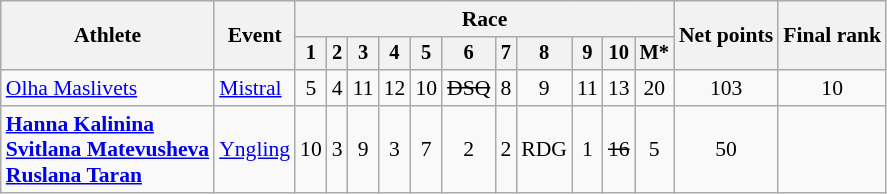<table class="wikitable" style="font-size:90%">
<tr>
<th rowspan=2>Athlete</th>
<th rowspan=2>Event</th>
<th colspan=11>Race</th>
<th rowspan=2>Net points</th>
<th rowspan=2>Final rank</th>
</tr>
<tr style="font-size:95%">
<th>1</th>
<th>2</th>
<th>3</th>
<th>4</th>
<th>5</th>
<th>6</th>
<th>7</th>
<th>8</th>
<th>9</th>
<th>10</th>
<th>M*</th>
</tr>
<tr align=center>
<td align=left><a href='#'>Olha Maslivets</a></td>
<td align=left><a href='#'>Mistral</a></td>
<td>5</td>
<td>4</td>
<td>11</td>
<td>12</td>
<td>10</td>
<td><s>DSQ</s></td>
<td>8</td>
<td>9</td>
<td>11</td>
<td>13</td>
<td>20</td>
<td>103</td>
<td>10</td>
</tr>
<tr align=center>
<td align=left><strong><a href='#'>Hanna Kalinina</a><br><a href='#'>Svitlana Matevusheva</a><br><a href='#'>Ruslana Taran</a></strong></td>
<td align=left><a href='#'>Yngling</a></td>
<td>10</td>
<td>3</td>
<td>9</td>
<td>3</td>
<td>7</td>
<td>2</td>
<td>2</td>
<td>RDG</td>
<td>1</td>
<td><s>16</s></td>
<td>5</td>
<td>50</td>
<td></td>
</tr>
</table>
